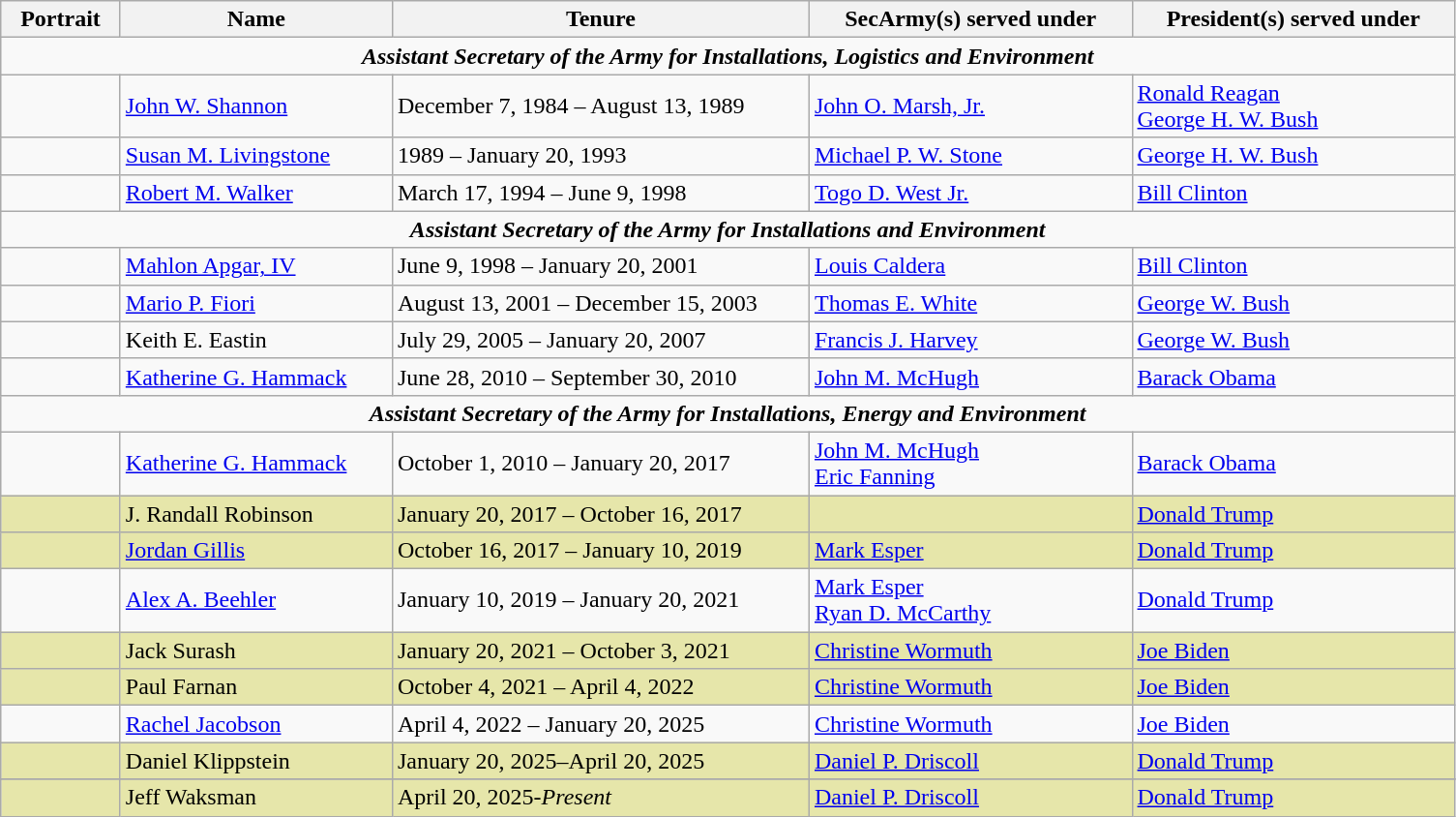<table class="wikitable">
<tr>
<th scope="col" width="75">Portrait</th>
<th scope="col" width="180">Name</th>
<th scope="col" width="280">Tenure</th>
<th scope="col" width="215">SecArmy(s) served under</th>
<th scope="col" width="215">President(s) served under</th>
</tr>
<tr>
<td colspan="5" align="center"><strong><em>Assistant Secretary of the Army for Installations, Logistics and Environment</em></strong></td>
</tr>
<tr>
<td></td>
<td><a href='#'>John W. Shannon</a></td>
<td>December 7, 1984 – August 13, 1989</td>
<td><a href='#'>John O. Marsh, Jr.</a></td>
<td><a href='#'>Ronald Reagan</a><br><a href='#'>George H. W. Bush</a></td>
</tr>
<tr>
<td></td>
<td><a href='#'>Susan M. Livingstone</a></td>
<td>1989 – January 20, 1993</td>
<td><a href='#'>Michael P. W. Stone</a></td>
<td><a href='#'>George H. W. Bush</a></td>
</tr>
<tr>
<td></td>
<td><a href='#'>Robert M. Walker</a></td>
<td>March 17, 1994 – June 9, 1998</td>
<td><a href='#'>Togo D. West Jr.</a></td>
<td><a href='#'>Bill Clinton</a></td>
</tr>
<tr>
<td colspan="5" align="center"><strong><em>Assistant Secretary of the Army for Installations and Environment</em></strong></td>
</tr>
<tr>
<td></td>
<td><a href='#'>Mahlon Apgar, IV</a></td>
<td>June 9, 1998 – January 20, 2001</td>
<td><a href='#'>Louis Caldera</a></td>
<td><a href='#'>Bill Clinton</a></td>
</tr>
<tr>
<td></td>
<td><a href='#'>Mario P. Fiori</a></td>
<td>August 13, 2001 – December 15, 2003</td>
<td><a href='#'>Thomas E. White</a></td>
<td><a href='#'>George W. Bush</a></td>
</tr>
<tr>
<td></td>
<td>Keith E. Eastin</td>
<td>July 29, 2005 – January 20, 2007</td>
<td><a href='#'>Francis J. Harvey</a></td>
<td><a href='#'>George W. Bush</a></td>
</tr>
<tr>
<td></td>
<td><a href='#'>Katherine G. Hammack</a></td>
<td>June 28, 2010 – September 30, 2010</td>
<td><a href='#'>John M. McHugh</a></td>
<td><a href='#'>Barack Obama</a></td>
</tr>
<tr>
<td colspan="5" align="center"><strong><em>Assistant Secretary of the Army for Installations, Energy and Environment</em></strong></td>
</tr>
<tr>
<td></td>
<td><a href='#'>Katherine G. Hammack</a></td>
<td>October 1, 2010 – January 20, 2017</td>
<td><a href='#'>John M. McHugh</a><br><a href='#'>Eric Fanning</a></td>
<td><a href='#'>Barack Obama</a></td>
</tr>
<tr>
<td style="background:#E6E6AA;"></td>
<td style="background:#E6E6AA;">J. Randall Robinson</td>
<td style="background:#E6E6AA;">January 20, 2017 – October 16, 2017</td>
<td style="background:#E6E6AA;"></td>
<td style="background:#E6E6AA;"><a href='#'>Donald Trump</a></td>
</tr>
<tr>
<td style="background:#E6E6AA;"></td>
<td style="background:#E6E6AA;"><a href='#'>Jordan Gillis</a></td>
<td style="background:#E6E6AA;">October 16, 2017 – January 10, 2019</td>
<td style="background:#E6E6AA;"><a href='#'>Mark Esper</a></td>
<td style="background:#E6E6AA;"><a href='#'>Donald Trump</a></td>
</tr>
<tr>
<td></td>
<td><a href='#'>Alex A. Beehler</a></td>
<td>January 10, 2019 – January 20, 2021</td>
<td><a href='#'>Mark Esper</a><br><a href='#'>Ryan D. McCarthy</a></td>
<td><a href='#'>Donald Trump</a></td>
</tr>
<tr>
<td style="background:#E6E6AA;"></td>
<td style="background:#E6E6AA;">Jack Surash<br></td>
<td style="background:#E6E6AA;">January 20, 2021 – October 3, 2021</td>
<td style="background:#E6E6AA;"><a href='#'>Christine Wormuth</a></td>
<td style="background:#E6E6AA;"><a href='#'>Joe Biden</a></td>
</tr>
<tr>
<td style="background:#E6E6AA;"></td>
<td style="background:#E6E6AA;">Paul Farnan<br></td>
<td style="background:#E6E6AA;">October 4, 2021 – April 4, 2022</td>
<td style="background:#E6E6AA;"><a href='#'>Christine Wormuth</a></td>
<td style="background:#E6E6AA;"><a href='#'>Joe Biden</a></td>
</tr>
<tr>
<td></td>
<td><a href='#'>Rachel Jacobson</a></td>
<td>April 4, 2022 – January 20, 2025</td>
<td><a href='#'>Christine Wormuth</a></td>
<td><a href='#'>Joe Biden</a></td>
</tr>
<tr>
<td style="background:#E6E6AA;"></td>
<td style="background:#E6E6AA;">Daniel Klippstein<br></td>
<td style="background:#E6E6AA;">January 20, 2025–April 20, 2025</td>
<td style="background:#E6E6AA;"><a href='#'>Daniel P. Driscoll</a></td>
<td style="background:#E6E6AA;"><a href='#'>Donald Trump</a></td>
</tr>
<tr>
</tr>
<tr>
<td style="background:#E6E6AA;"></td>
<td style="background:#E6E6AA;">Jeff Waksman<br></td>
<td style="background:#E6E6AA;">April 20, 2025-<em>Present</em></td>
<td style="background:#E6E6AA;"><a href='#'>Daniel P. Driscoll</a></td>
<td style="background:#E6E6AA;"><a href='#'>Donald Trump</a></td>
</tr>
</table>
